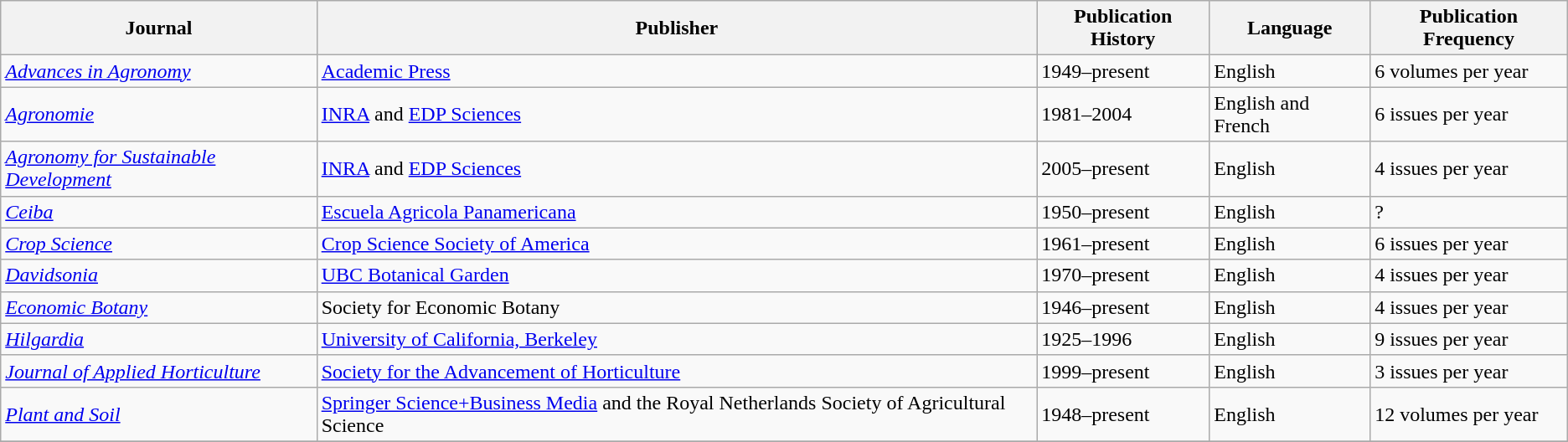<table class="wikitable sortable">
<tr>
<th>Journal</th>
<th>Publisher</th>
<th>Publication History</th>
<th>Language</th>
<th>Publication Frequency</th>
</tr>
<tr>
<td><a href='#'><em>Advances in Agronomy</em></a></td>
<td><a href='#'>Academic Press</a></td>
<td>1949–present</td>
<td>English</td>
<td>6 volumes per year</td>
</tr>
<tr>
<td><em><a href='#'>Agronomie</a></em></td>
<td><a href='#'>INRA</a> and <a href='#'>EDP Sciences</a></td>
<td>1981–2004</td>
<td>English and French</td>
<td>6 issues per year</td>
</tr>
<tr>
<td><em><a href='#'>Agronomy for Sustainable Development</a></em></td>
<td><a href='#'>INRA</a> and <a href='#'>EDP Sciences</a></td>
<td>2005–present</td>
<td>English</td>
<td>4 issues per year</td>
</tr>
<tr>
<td><em><a href='#'>Ceiba</a></em></td>
<td><a href='#'>Escuela Agricola Panamericana</a></td>
<td>1950–present</td>
<td>English</td>
<td>?</td>
</tr>
<tr>
<td><em><a href='#'>Crop Science</a></em></td>
<td><a href='#'>Crop Science Society of America</a></td>
<td>1961–present</td>
<td>English</td>
<td>6 issues per year</td>
</tr>
<tr>
<td><a href='#'><em>Davidsonia</em></a></td>
<td><a href='#'>UBC Botanical Garden</a></td>
<td>1970–present</td>
<td>English</td>
<td>4 issues per year</td>
</tr>
<tr>
<td><em><a href='#'>Economic Botany</a></em></td>
<td>Society for Economic Botany</td>
<td>1946–present</td>
<td>English</td>
<td>4 issues per year</td>
</tr>
<tr>
<td><em><a href='#'>Hilgardia</a></em></td>
<td><a href='#'>University of California, Berkeley</a></td>
<td>1925–1996</td>
<td>English</td>
<td>9 issues per year</td>
</tr>
<tr>
<td><em><a href='#'>Journal of Applied Horticulture</a></em></td>
<td><a href='#'>Society for the Advancement of Horticulture</a></td>
<td>1999–present</td>
<td>English</td>
<td>3 issues per year</td>
</tr>
<tr>
<td><em><a href='#'>Plant and Soil</a></em></td>
<td><a href='#'>Springer Science+Business Media</a> and the Royal Netherlands Society of Agricultural Science</td>
<td>1948–present</td>
<td>English</td>
<td>12 volumes per year</td>
</tr>
<tr>
</tr>
</table>
